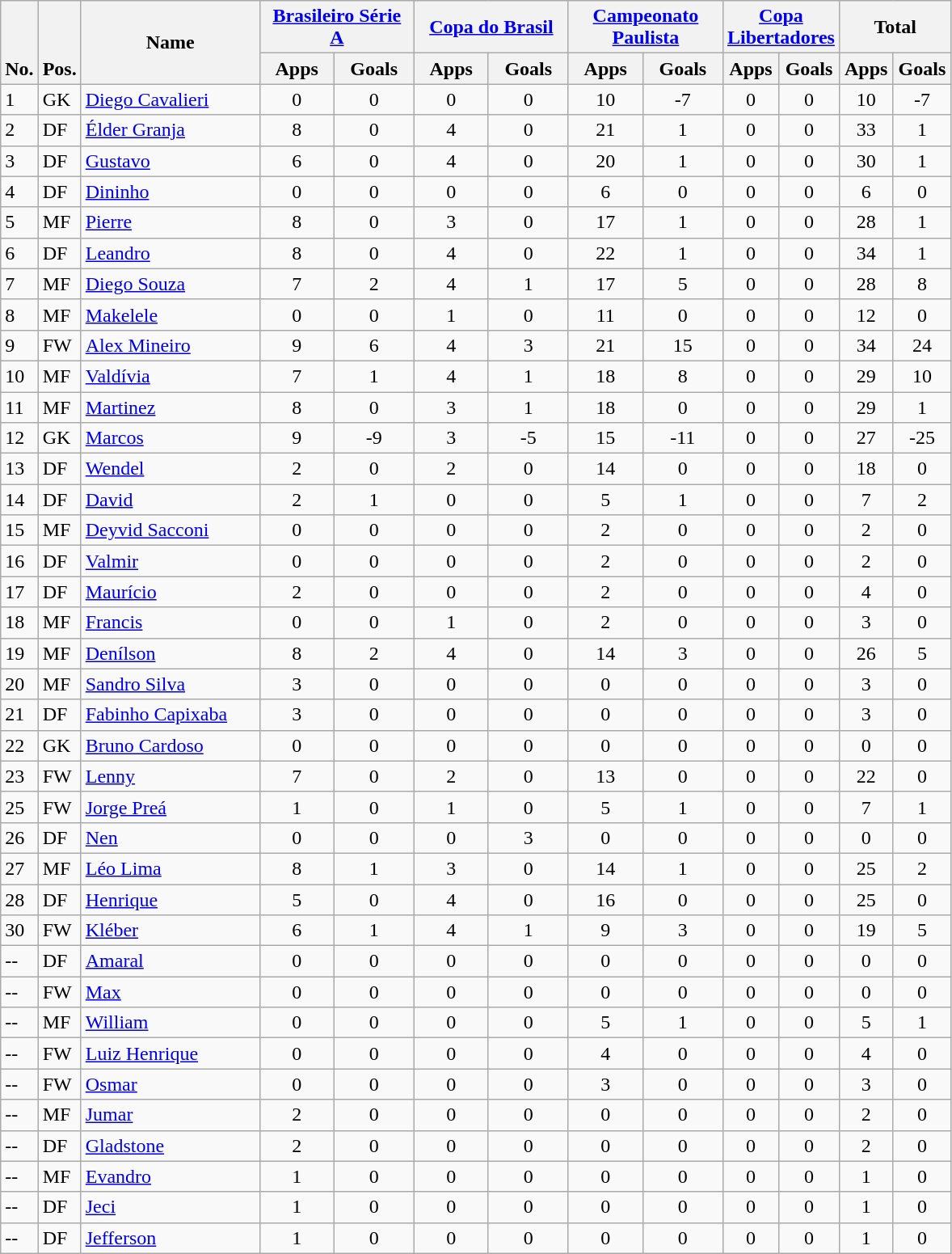<table class="wikitable" style="text-align:center">
<tr>
<th rowspan="2" valign="bottom">No.</th>
<th rowspan="2" valign="bottom">Pos.</th>
<th rowspan="2" width="140">Name</th>
<th colspan="2" width="120"><a href='#'>Brasileiro Série A</a></th>
<th colspan="2" width="120"><a href='#'>Copa do Brasil</a></th>
<th colspan="2" width="120"><a href='#'>Campeonato Paulista</a></th>
<th colspan="2" width="85"><a href='#'>Copa Libertadores</a></th>
<th colspan="2" width="85">Total</th>
</tr>
<tr>
<th>Apps</th>
<th>Goals</th>
<th>Apps</th>
<th>Goals</th>
<th>Apps</th>
<th>Goals</th>
<th>Apps</th>
<th>Goals</th>
<th>Apps</th>
<th>Goals</th>
</tr>
<tr>
<td align="left">1</td>
<td align="left">GK</td>
<td align="left"> <a href='#'>Diego Cavalieri</a></td>
<td>0</td>
<td>0</td>
<td>0</td>
<td>0</td>
<td>10</td>
<td>-7</td>
<td>0</td>
<td>0</td>
<td>10</td>
<td>-7</td>
</tr>
<tr>
<td align="left">2</td>
<td align="left">DF</td>
<td align="left"> <a href='#'>Élder Granja</a></td>
<td>8</td>
<td>0</td>
<td>4</td>
<td>0</td>
<td>21</td>
<td>1</td>
<td>0</td>
<td>0</td>
<td>33</td>
<td>1</td>
</tr>
<tr>
<td align="left">3</td>
<td align="left">DF</td>
<td align="left"> <a href='#'>Gustavo</a></td>
<td>6</td>
<td>0</td>
<td>4</td>
<td>0</td>
<td>20</td>
<td>1</td>
<td>0</td>
<td>0</td>
<td>30</td>
<td>1</td>
</tr>
<tr>
<td align="left">4</td>
<td align="left">DF</td>
<td align="left"> <a href='#'>Dininho</a></td>
<td>0</td>
<td>0</td>
<td>0</td>
<td>0</td>
<td>6</td>
<td>0</td>
<td>0</td>
<td>0</td>
<td>6</td>
<td>0</td>
</tr>
<tr>
<td align="left">5</td>
<td align="left">MF</td>
<td align="left"> <a href='#'>Pierre</a></td>
<td>8</td>
<td>0</td>
<td>3</td>
<td>0</td>
<td>17</td>
<td>1</td>
<td>0</td>
<td>0</td>
<td>28</td>
<td>1</td>
</tr>
<tr>
<td align="left">6</td>
<td align="left">DF</td>
<td align="left"> <a href='#'>Leandro</a></td>
<td>8</td>
<td>0</td>
<td>4</td>
<td>0</td>
<td>22</td>
<td>1</td>
<td>0</td>
<td>0</td>
<td>34</td>
<td>1</td>
</tr>
<tr>
<td align="left">7</td>
<td align="left">MF</td>
<td align="left"> <a href='#'>Diego Souza</a></td>
<td>7</td>
<td>2</td>
<td>4</td>
<td>1</td>
<td>17</td>
<td>5</td>
<td>0</td>
<td>0</td>
<td>28</td>
<td>8</td>
</tr>
<tr>
<td align="left">8</td>
<td align="left">MF</td>
<td align="left"> <a href='#'>Makelele</a></td>
<td>0</td>
<td>0</td>
<td>1</td>
<td>0</td>
<td>11</td>
<td>0</td>
<td>0</td>
<td>0</td>
<td>12</td>
<td>0</td>
</tr>
<tr>
<td align="left">9</td>
<td align="left">FW</td>
<td align="left"> <a href='#'>Alex Mineiro</a></td>
<td>9</td>
<td>6</td>
<td>4</td>
<td>3</td>
<td>21</td>
<td>15</td>
<td>0</td>
<td>0</td>
<td>34</td>
<td>24</td>
</tr>
<tr>
<td align="left">10</td>
<td align="left">MF</td>
<td align="left"> <a href='#'>Valdívia</a></td>
<td>7</td>
<td>1</td>
<td>4</td>
<td>1</td>
<td>18</td>
<td>8</td>
<td>0</td>
<td>0</td>
<td>29</td>
<td>10</td>
</tr>
<tr>
<td align="left">11</td>
<td align="left">MF</td>
<td align="left"> <a href='#'>Martinez</a></td>
<td>8</td>
<td>0</td>
<td>3</td>
<td>1</td>
<td>18</td>
<td>0</td>
<td>0</td>
<td>0</td>
<td>29</td>
<td>1</td>
</tr>
<tr>
<td align="left">12</td>
<td align="left">GK</td>
<td align="left"> <a href='#'>Marcos</a></td>
<td>9</td>
<td>-9</td>
<td>3</td>
<td>-5</td>
<td>15</td>
<td>-11</td>
<td>0</td>
<td>0</td>
<td>27</td>
<td>-25</td>
</tr>
<tr>
<td align="left">13</td>
<td align="left">DF</td>
<td align="left"> <a href='#'>Wendel</a></td>
<td>2</td>
<td>0</td>
<td>2</td>
<td>0</td>
<td>14</td>
<td>0</td>
<td>0</td>
<td>0</td>
<td>18</td>
<td>0</td>
</tr>
<tr>
<td align="left">14</td>
<td align="left">DF</td>
<td align="left"> <a href='#'>David</a></td>
<td>2</td>
<td>1</td>
<td>0</td>
<td>0</td>
<td>5</td>
<td>1</td>
<td>0</td>
<td>0</td>
<td>7</td>
<td>2</td>
</tr>
<tr>
<td align="left">15</td>
<td align="left">MF</td>
<td align="left"> <a href='#'>Deyvid Sacconi</a></td>
<td>0</td>
<td>0</td>
<td>0</td>
<td>0</td>
<td>2</td>
<td>0</td>
<td>0</td>
<td>0</td>
<td>2</td>
<td>0</td>
</tr>
<tr>
<td align="left">16</td>
<td align="left">DF</td>
<td align="left"> <a href='#'>Valmir</a></td>
<td>0</td>
<td>0</td>
<td>0</td>
<td>0</td>
<td>2</td>
<td>0</td>
<td>0</td>
<td>0</td>
<td>2</td>
<td>0</td>
</tr>
<tr>
<td align="left">17</td>
<td align="left">DF</td>
<td align="left"> <a href='#'>Maurício</a></td>
<td>2</td>
<td>0</td>
<td>0</td>
<td>0</td>
<td>2</td>
<td>0</td>
<td>0</td>
<td>0</td>
<td>4</td>
<td>0</td>
</tr>
<tr>
<td align="left">18</td>
<td align="left">MF</td>
<td align="left"> <a href='#'>Francis</a></td>
<td>0</td>
<td>0</td>
<td>1</td>
<td>0</td>
<td>2</td>
<td>0</td>
<td>0</td>
<td>0</td>
<td>3</td>
<td>0</td>
</tr>
<tr>
<td align="left">19</td>
<td align="left">MF</td>
<td align="left"> <a href='#'>Denílson</a></td>
<td>8</td>
<td>2</td>
<td>4</td>
<td>0</td>
<td>14</td>
<td>3</td>
<td>0</td>
<td>0</td>
<td>26</td>
<td>5</td>
</tr>
<tr>
<td align="left">20</td>
<td align="left">MF</td>
<td align="left"> <a href='#'>Sandro Silva</a></td>
<td>3</td>
<td>0</td>
<td>0</td>
<td>0</td>
<td>0</td>
<td>0</td>
<td>0</td>
<td>0</td>
<td>3</td>
<td>0</td>
</tr>
<tr>
<td align="left">21</td>
<td align="left">DF</td>
<td align="left"> <a href='#'>Fabinho Capixaba</a></td>
<td>3</td>
<td>0</td>
<td>0</td>
<td>0</td>
<td>0</td>
<td>0</td>
<td>0</td>
<td>0</td>
<td>3</td>
<td>0</td>
</tr>
<tr>
<td align="left">22</td>
<td align="left">GK</td>
<td align="left"> <a href='#'>Bruno Cardoso</a></td>
<td>0</td>
<td>0</td>
<td>0</td>
<td>0</td>
<td>0</td>
<td>0</td>
<td>0</td>
<td>0</td>
<td>0</td>
<td>0</td>
</tr>
<tr>
<td align="left">23</td>
<td align="left">FW</td>
<td align="left"> <a href='#'>Lenny</a></td>
<td>7</td>
<td>0</td>
<td>2</td>
<td>0</td>
<td>13</td>
<td>0</td>
<td>0</td>
<td>0</td>
<td>22</td>
<td>0</td>
</tr>
<tr>
<td align="left">25</td>
<td align="left">FW</td>
<td align="left"> <a href='#'>Jorge Preá</a></td>
<td>1</td>
<td>0</td>
<td>1</td>
<td>0</td>
<td>5</td>
<td>1</td>
<td>0</td>
<td>0</td>
<td>7</td>
<td>1</td>
</tr>
<tr>
<td align="left">26</td>
<td align="left">DF</td>
<td align="left"> <a href='#'>Nen</a></td>
<td>0</td>
<td>0</td>
<td>0</td>
<td>3</td>
<td>0</td>
<td>0</td>
<td>0</td>
<td>0</td>
<td>0</td>
<td>0</td>
</tr>
<tr>
<td align="left">27</td>
<td align="left">MF</td>
<td align="left"> <a href='#'>Léo Lima</a></td>
<td>8</td>
<td>1</td>
<td>3</td>
<td>0</td>
<td>14</td>
<td>1</td>
<td>0</td>
<td>0</td>
<td>25</td>
<td>2</td>
</tr>
<tr>
<td align="left">28</td>
<td align="left">DF</td>
<td align="left"> <a href='#'>Henrique</a></td>
<td>5</td>
<td>0</td>
<td>4</td>
<td>0</td>
<td>16</td>
<td>0</td>
<td>0</td>
<td>0</td>
<td>25</td>
<td>0</td>
</tr>
<tr>
<td align="left">30</td>
<td align="left">FW</td>
<td align="left"> <a href='#'>Kléber</a></td>
<td>6</td>
<td>1</td>
<td>4</td>
<td>1</td>
<td>9</td>
<td>3</td>
<td>0</td>
<td>0</td>
<td>19</td>
<td>5</td>
</tr>
<tr>
<td align="left">--</td>
<td align="left">DF</td>
<td align="left"> <a href='#'>Amaral</a></td>
<td>0</td>
<td>0</td>
<td>0</td>
<td>0</td>
<td>0</td>
<td>0</td>
<td>0</td>
<td>0</td>
<td>0</td>
<td>0</td>
</tr>
<tr>
<td align="left">--</td>
<td align="left">FW</td>
<td align="left"> <a href='#'>Max</a></td>
<td>0</td>
<td>0</td>
<td>0</td>
<td>0</td>
<td>0</td>
<td>0</td>
<td>0</td>
<td>0</td>
<td>0</td>
<td>0</td>
</tr>
<tr>
<td align="left">--</td>
<td align="left">MF</td>
<td align="left"> <a href='#'>William</a></td>
<td>0</td>
<td>0</td>
<td>0</td>
<td>0</td>
<td>5</td>
<td>1</td>
<td>0</td>
<td>0</td>
<td>5</td>
<td>1</td>
</tr>
<tr>
<td align="left">--</td>
<td align="left">FW</td>
<td align="left"> <a href='#'>Luiz Henrique</a></td>
<td>0</td>
<td>0</td>
<td>0</td>
<td>0</td>
<td>4</td>
<td>0</td>
<td>0</td>
<td>0</td>
<td>4</td>
<td>0</td>
</tr>
<tr>
<td align="left">--</td>
<td align="left">FW</td>
<td align="left"> <a href='#'>Osmar</a></td>
<td>0</td>
<td>0</td>
<td>0</td>
<td>0</td>
<td>3</td>
<td>0</td>
<td>0</td>
<td>0</td>
<td>3</td>
<td>0</td>
</tr>
<tr>
<td align="left">--</td>
<td align="left">MF</td>
<td align="left"> <a href='#'>Jumar</a></td>
<td>2</td>
<td>0</td>
<td>0</td>
<td>0</td>
<td>0</td>
<td>0</td>
<td>0</td>
<td>0</td>
<td>2</td>
<td>0</td>
</tr>
<tr>
<td align="left">--</td>
<td align="left">DF</td>
<td align="left"> <a href='#'>Gladstone</a></td>
<td>2</td>
<td>0</td>
<td>0</td>
<td>0</td>
<td>0</td>
<td>0</td>
<td>0</td>
<td>0</td>
<td>2</td>
<td>0</td>
</tr>
<tr>
<td align="left">--</td>
<td align="left">MF</td>
<td align="left"> <a href='#'>Evandro</a></td>
<td>1</td>
<td>0</td>
<td>0</td>
<td>0</td>
<td>0</td>
<td>0</td>
<td>0</td>
<td>0</td>
<td>1</td>
<td>0</td>
</tr>
<tr>
<td align="left">--</td>
<td align="left">DF</td>
<td align="left"> <a href='#'>Jeci</a></td>
<td>1</td>
<td>0</td>
<td>0</td>
<td>0</td>
<td>0</td>
<td>0</td>
<td>0</td>
<td>0</td>
<td>1</td>
<td>0</td>
</tr>
<tr>
<td align="left">--</td>
<td align="left">DF</td>
<td align="left"> <a href='#'>Jefferson</a></td>
<td>1</td>
<td>0</td>
<td>0</td>
<td>0</td>
<td>0</td>
<td>0</td>
<td>0</td>
<td>0</td>
<td>1</td>
<td>0</td>
</tr>
</table>
